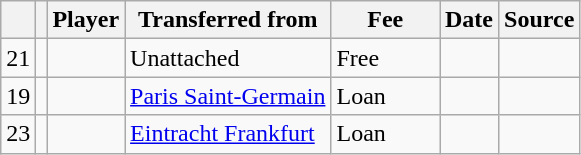<table class="wikitable plainrowheaders sortable">
<tr>
<th></th>
<th></th>
<th scope="col">Player</th>
<th>Transferred from</th>
<th style="width: 65px;">Fee</th>
<th scope="col">Date</th>
<th scope="col">Source</th>
</tr>
<tr>
<td align="center">21</td>
<td align="center"></td>
<td></td>
<td>Unattached</td>
<td>Free</td>
<td></td>
<td></td>
</tr>
<tr>
<td align="center">19</td>
<td align="center"></td>
<td></td>
<td> <a href='#'>Paris Saint-Germain</a></td>
<td>Loan</td>
<td></td>
<td></td>
</tr>
<tr>
<td align="center">23</td>
<td align="center"></td>
<td></td>
<td> <a href='#'>Eintracht Frankfurt</a></td>
<td>Loan</td>
<td></td>
<td></td>
</tr>
</table>
